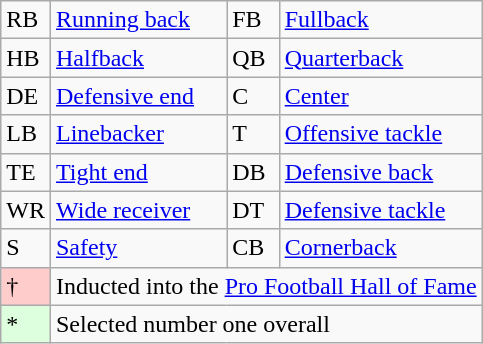<table class="wikitable">
<tr>
<td>RB</td>
<td><a href='#'>Running back</a></td>
<td>FB</td>
<td><a href='#'>Fullback</a></td>
</tr>
<tr>
<td>HB</td>
<td><a href='#'>Halfback</a></td>
<td>QB</td>
<td><a href='#'>Quarterback</a></td>
</tr>
<tr>
<td>DE</td>
<td><a href='#'>Defensive end</a></td>
<td>C</td>
<td><a href='#'>Center</a></td>
</tr>
<tr>
<td>LB</td>
<td><a href='#'>Linebacker</a></td>
<td>T</td>
<td><a href='#'>Offensive tackle</a></td>
</tr>
<tr>
<td>TE</td>
<td><a href='#'>Tight end</a></td>
<td>DB</td>
<td><a href='#'>Defensive back</a></td>
</tr>
<tr>
<td>WR</td>
<td><a href='#'>Wide receiver</a></td>
<td>DT</td>
<td><a href='#'>Defensive tackle</a></td>
</tr>
<tr>
<td>S</td>
<td><a href='#'>Safety</a></td>
<td>CB</td>
<td><a href='#'>Cornerback</a></td>
</tr>
<tr>
<td style="background-color:#FFCCCC">†</td>
<td colspan="3">Inducted into the <a href='#'>Pro Football Hall of Fame</a></td>
</tr>
<tr>
<td style="background-color:#DDFFDD">*</td>
<td colspan="3">Selected number one overall</td>
</tr>
</table>
